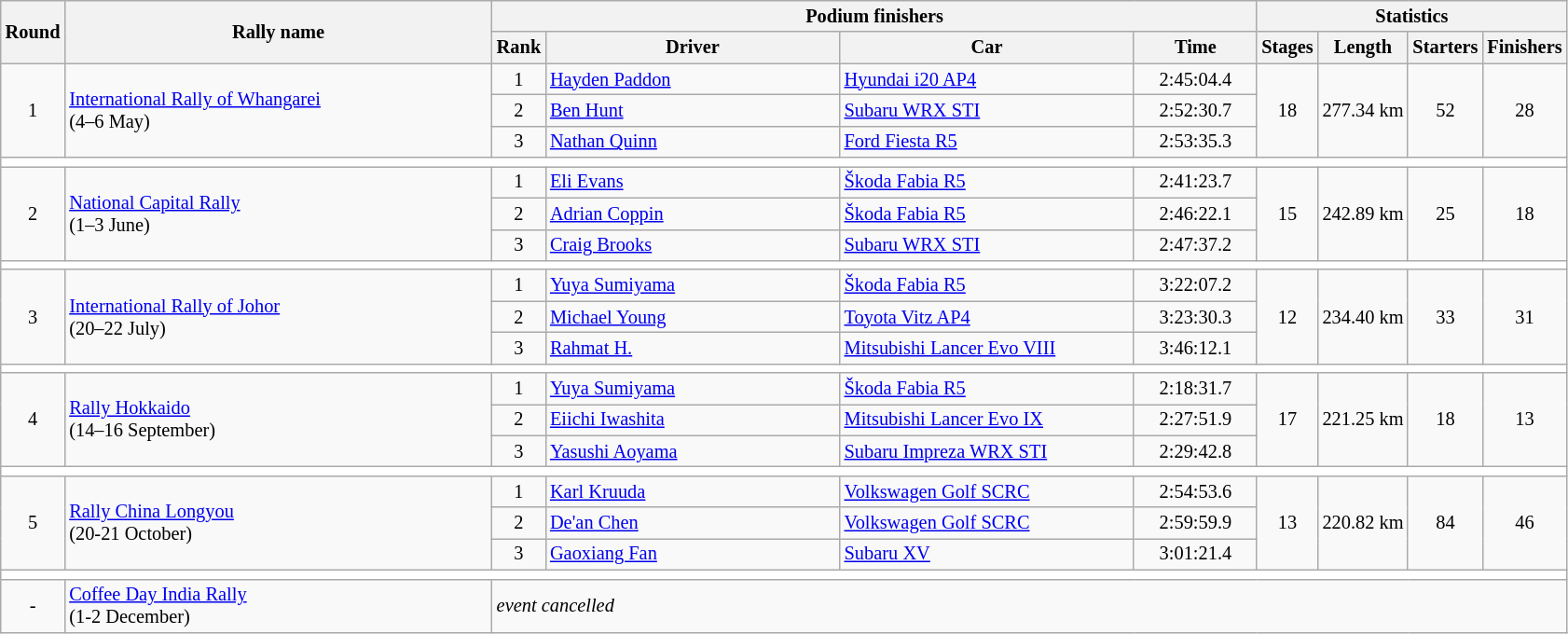<table class="wikitable" style="font-size:85%;">
<tr>
<th rowspan=2>Round</th>
<th style="width:22em" rowspan=2>Rally name</th>
<th colspan=4>Podium finishers</th>
<th colspan=4>Statistics</th>
</tr>
<tr>
<th>Rank</th>
<th style="width:15em">Driver</th>
<th style="width:15em">Car</th>
<th style="width:6em">Time</th>
<th>Stages</th>
<th>Length</th>
<th>Starters</th>
<th>Finishers</th>
</tr>
<tr>
<td rowspan=3 align=center>1</td>
<td rowspan=3> <a href='#'>International Rally of Whangarei</a><br>(4–6 May)</td>
<td align=center>1</td>
<td> <a href='#'>Hayden Paddon</a></td>
<td><a href='#'>Hyundai i20 AP4</a></td>
<td align=center>2:45:04.4</td>
<td rowspan=3 align=center>18</td>
<td rowspan=3 align=center>277.34 km</td>
<td rowspan=3 align=center>52</td>
<td rowspan=3 align=center>28</td>
</tr>
<tr>
<td align=center>2</td>
<td> <a href='#'>Ben Hunt</a></td>
<td><a href='#'>Subaru WRX STI</a></td>
<td align=center>2:52:30.7</td>
</tr>
<tr>
<td align=center>3</td>
<td> <a href='#'>Nathan Quinn</a></td>
<td><a href='#'>Ford Fiesta R5</a></td>
<td align=center>2:53:35.3</td>
</tr>
<tr style="background:white;">
<td colspan="12"></td>
</tr>
<tr>
<td rowspan=3 align=center>2</td>
<td rowspan=3> <a href='#'>National Capital Rally</a><br>(1–3 June)</td>
<td align=center>1</td>
<td> <a href='#'>Eli Evans</a></td>
<td><a href='#'>Škoda Fabia R5</a></td>
<td align=center>2:41:23.7</td>
<td rowspan=3 align=center>15</td>
<td rowspan=3 align=center>242.89 km</td>
<td rowspan=3 align=center>25</td>
<td rowspan=3 align=center>18</td>
</tr>
<tr>
<td align=center>2</td>
<td> <a href='#'>Adrian Coppin</a></td>
<td><a href='#'>Škoda Fabia R5</a></td>
<td align=center>2:46:22.1</td>
</tr>
<tr>
<td align=center>3</td>
<td> <a href='#'>Craig Brooks</a></td>
<td><a href='#'>Subaru WRX STI</a></td>
<td align=center>2:47:37.2</td>
</tr>
<tr style="background:white;">
<td colspan="12"></td>
</tr>
<tr>
<td rowspan=3 align=center>3</td>
<td rowspan=3> <a href='#'>International Rally of Johor</a><br>(20–22 July)</td>
<td align=center>1</td>
<td> <a href='#'>Yuya Sumiyama</a></td>
<td><a href='#'>Škoda Fabia R5</a></td>
<td align=center>3:22:07.2</td>
<td rowspan=3 align=center>12</td>
<td rowspan=3 align=center>234.40 km</td>
<td rowspan=3 align=center>33</td>
<td rowspan=3 align=center>31</td>
</tr>
<tr>
<td align=center>2</td>
<td> <a href='#'>Michael Young</a></td>
<td><a href='#'>Toyota Vitz AP4</a></td>
<td align=center>3:23:30.3</td>
</tr>
<tr>
<td align=center>3</td>
<td> <a href='#'>Rahmat H.</a></td>
<td><a href='#'>Mitsubishi Lancer Evo VIII</a></td>
<td align=center>3:46:12.1</td>
</tr>
<tr style="background:white;">
<td colspan="12"></td>
</tr>
<tr>
<td rowspan=3 align=center>4</td>
<td rowspan=3> <a href='#'>Rally Hokkaido</a><br>(14–16 September)</td>
<td align=center>1</td>
<td> <a href='#'>Yuya Sumiyama</a></td>
<td><a href='#'>Škoda Fabia R5</a></td>
<td align=center>2:18:31.7</td>
<td rowspan=3 align=center>17</td>
<td rowspan=3 align=center>221.25 km</td>
<td rowspan=3 align=center>18</td>
<td rowspan=3 align=center>13</td>
</tr>
<tr>
<td align=center>2</td>
<td> <a href='#'>Eiichi Iwashita</a></td>
<td><a href='#'>Mitsubishi Lancer Evo IX</a></td>
<td align=center>2:27:51.9</td>
</tr>
<tr>
<td align=center>3</td>
<td> <a href='#'>Yasushi Aoyama</a></td>
<td><a href='#'>Subaru Impreza WRX STI</a></td>
<td align=center>2:29:42.8</td>
</tr>
<tr style="background:white;">
<td colspan="12"></td>
</tr>
<tr>
<td rowspan=3 align=center>5</td>
<td rowspan=3> <a href='#'>Rally China Longyou</a><br>(20-21 October)</td>
<td align=center>1</td>
<td> <a href='#'>Karl Kruuda</a></td>
<td><a href='#'>Volkswagen Golf SCRC</a></td>
<td align=center>2:54:53.6</td>
<td rowspan=3 align=center>13</td>
<td rowspan=3 align=center>220.82 km</td>
<td rowspan=3 align=center>84</td>
<td rowspan=3 align=center>46</td>
</tr>
<tr>
<td align=center>2</td>
<td> <a href='#'>De'an Chen</a></td>
<td><a href='#'>Volkswagen Golf SCRC</a></td>
<td align=center>2:59:59.9</td>
</tr>
<tr>
<td align=center>3</td>
<td> <a href='#'>Gaoxiang Fan</a></td>
<td><a href='#'>Subaru XV</a></td>
<td align=center>3:01:21.4</td>
</tr>
<tr style="background:white;">
<td colspan="12"></td>
</tr>
<tr>
<td align=center>-</td>
<td> <a href='#'>Coffee Day India Rally</a><br>(1-2 December)</td>
<td colspan=8><em>event cancelled</em></td>
</tr>
</table>
